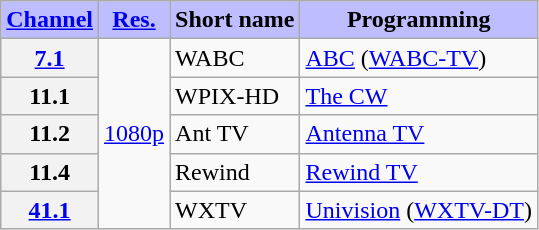<table class="wikitable">
<tr>
<th style="background-color: #bdbdff" scope="col"><a href='#'>Channel</a></th>
<th style="background-color: #bdbdff" scope="col"><a href='#'>Res.</a></th>
<th style="background-color: #bdbdff" scope="col">Short name</th>
<th style="background-color: #bdbdff" scope="col">Programming</th>
</tr>
<tr>
<th scope="row"><a href='#'>7.1</a></th>
<td rowspan="5"><a href='#'>1080p</a></td>
<td>WABC</td>
<td><a href='#'>ABC</a> (<a href='#'>WABC-TV</a>)</td>
</tr>
<tr>
<th scope="row">11.1</th>
<td>WPIX-HD</td>
<td><a href='#'>The CW</a></td>
</tr>
<tr>
<th scope="row">11.2</th>
<td>Ant TV</td>
<td><a href='#'>Antenna TV</a></td>
</tr>
<tr>
<th scope="row">11.4</th>
<td>Rewind</td>
<td><a href='#'>Rewind TV</a></td>
</tr>
<tr>
<th scope="row"><a href='#'>41.1</a></th>
<td>WXTV</td>
<td><a href='#'>Univision</a> (<a href='#'>WXTV-DT</a>)</td>
</tr>
</table>
